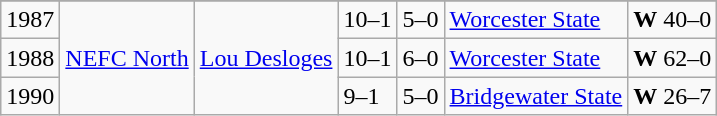<table class="wikitable">
<tr>
</tr>
<tr>
<td>1987</td>
<td rowspan=3><a href='#'>NEFC North</a></td>
<td rowspan=3><a href='#'>Lou Desloges</a></td>
<td>10–1</td>
<td>5–0</td>
<td><a href='#'>Worcester State</a></td>
<td><strong>W</strong> 40–0</td>
</tr>
<tr>
<td>1988</td>
<td>10–1</td>
<td>6–0</td>
<td><a href='#'>Worcester State</a></td>
<td><strong>W</strong> 62–0</td>
</tr>
<tr>
<td>1990</td>
<td>9–1</td>
<td>5–0</td>
<td><a href='#'>Bridgewater State</a></td>
<td><strong>W</strong> 26–7</td>
</tr>
</table>
